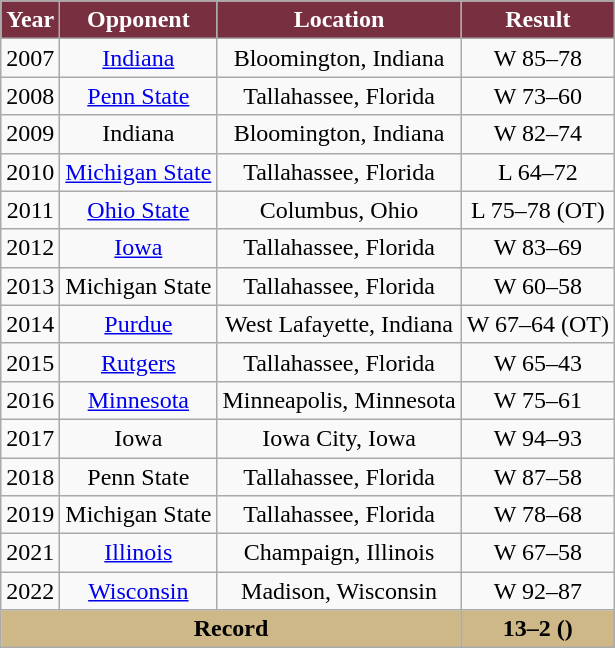<table class="wikitable">
<tr>
<th style="background:#782F40; color:white;">Year</th>
<th style="background:#782F40; color:white;">Opponent</th>
<th style="background:#782F40; color:white;">Location</th>
<th style="background:#782F40; color:white;">Result</th>
</tr>
<tr align="center">
<td>2007</td>
<td><a href='#'>Indiana</a></td>
<td>Bloomington, Indiana</td>
<td>W 85–78</td>
</tr>
<tr align="center">
<td>2008</td>
<td><a href='#'>Penn State</a></td>
<td>Tallahassee, Florida</td>
<td>W 73–60</td>
</tr>
<tr align="center">
<td>2009</td>
<td>Indiana</td>
<td>Bloomington, Indiana</td>
<td>W 82–74</td>
</tr>
<tr align="center">
<td>2010</td>
<td><a href='#'>Michigan State</a></td>
<td>Tallahassee, Florida</td>
<td>L 64–72</td>
</tr>
<tr align="center">
<td>2011</td>
<td><a href='#'>Ohio State</a></td>
<td>Columbus, Ohio</td>
<td>L 75–78 (OT)</td>
</tr>
<tr align="center">
<td>2012</td>
<td><a href='#'>Iowa</a></td>
<td>Tallahassee, Florida</td>
<td>W 83–69</td>
</tr>
<tr align="center">
<td>2013</td>
<td>Michigan State</td>
<td>Tallahassee, Florida</td>
<td>W 60–58</td>
</tr>
<tr align="center">
<td>2014</td>
<td><a href='#'>Purdue</a></td>
<td>West Lafayette, Indiana</td>
<td>W 67–64 (OT)</td>
</tr>
<tr align="center">
<td>2015</td>
<td><a href='#'>Rutgers</a></td>
<td>Tallahassee, Florida</td>
<td>W 65–43</td>
</tr>
<tr align="center">
<td>2016</td>
<td><a href='#'>Minnesota</a></td>
<td>Minneapolis, Minnesota</td>
<td>W 75–61</td>
</tr>
<tr align="center">
<td>2017</td>
<td>Iowa</td>
<td>Iowa City, Iowa</td>
<td>W 94–93</td>
</tr>
<tr align="center">
<td>2018</td>
<td>Penn State</td>
<td>Tallahassee, Florida</td>
<td>W 87–58</td>
</tr>
<tr align="center">
<td>2019</td>
<td>Michigan State</td>
<td>Tallahassee, Florida</td>
<td>W 78–68</td>
</tr>
<tr align="center">
<td>2021</td>
<td><a href='#'>Illinois</a></td>
<td>Champaign, Illinois</td>
<td>W 67–58</td>
</tr>
<tr align="center">
<td>2022</td>
<td><a href='#'>Wisconsin</a></td>
<td>Madison, Wisconsin</td>
<td>W 92–87</td>
</tr>
<tr style="text-align:center;" class="sortbottom">
<th colspan="3;" style="background:#CEB888; color:black;">Record</th>
<th colspan="1;" style="background:#CEB888; color:black;">13–2 ()</th>
</tr>
</table>
